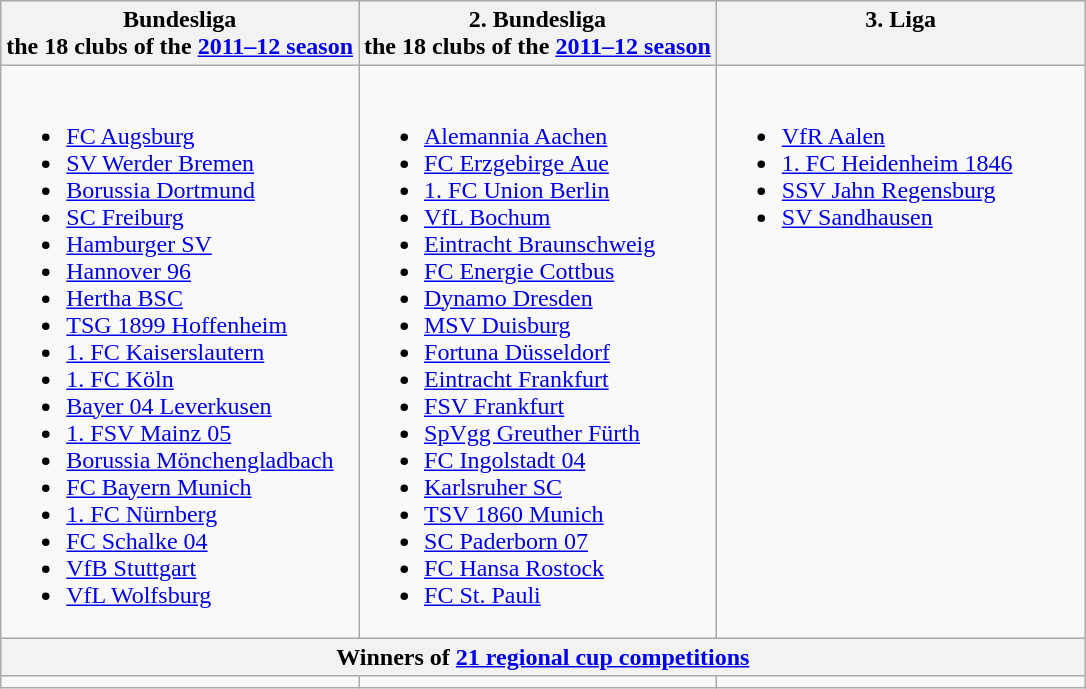<table class="wikitable">
<tr style="vertical-align: top;">
<th style="width: 33%;">Bundesliga<br><span>the 18 clubs of the <a href='#'>2011–12 season</a></span></th>
<th style="width: 33%;">2. Bundesliga<br><span>the 18 clubs of the <a href='#'>2011–12 season</a></span></th>
<th style="width: 34%;">3. Liga<br><span></span></th>
</tr>
<tr style="vertical-align: top;">
<td><br><ul><li><a href='#'>FC Augsburg</a></li><li><a href='#'>SV Werder Bremen</a></li><li><a href='#'>Borussia Dortmund</a></li><li><a href='#'>SC Freiburg</a></li><li><a href='#'>Hamburger SV</a></li><li><a href='#'>Hannover 96</a></li><li><a href='#'>Hertha BSC</a></li><li><a href='#'>TSG 1899 Hoffenheim</a></li><li><a href='#'>1. FC Kaiserslautern</a></li><li><a href='#'>1. FC Köln</a></li><li><a href='#'>Bayer 04 Leverkusen</a></li><li><a href='#'>1. FSV Mainz 05</a></li><li><a href='#'>Borussia Mönchengladbach</a></li><li><a href='#'>FC Bayern Munich</a></li><li><a href='#'>1. FC Nürnberg</a></li><li><a href='#'>FC Schalke 04</a></li><li><a href='#'>VfB Stuttgart</a></li><li><a href='#'>VfL Wolfsburg</a></li></ul></td>
<td><br><ul><li><a href='#'>Alemannia Aachen</a></li><li><a href='#'>FC Erzgebirge Aue</a></li><li><a href='#'>1. FC Union Berlin</a></li><li><a href='#'>VfL Bochum</a></li><li><a href='#'>Eintracht Braunschweig</a></li><li><a href='#'>FC Energie Cottbus</a></li><li><a href='#'>Dynamo Dresden</a></li><li><a href='#'>MSV Duisburg</a></li><li><a href='#'>Fortuna Düsseldorf</a></li><li><a href='#'>Eintracht Frankfurt</a></li><li><a href='#'>FSV Frankfurt</a></li><li><a href='#'>SpVgg Greuther Fürth</a></li><li><a href='#'>FC Ingolstadt 04</a></li><li><a href='#'>Karlsruher SC</a></li><li><a href='#'>TSV 1860 Munich</a></li><li><a href='#'>SC Paderborn 07</a></li><li><a href='#'>FC Hansa Rostock</a></li><li><a href='#'>FC St. Pauli</a></li></ul></td>
<td><br><ul><li><a href='#'>VfR Aalen</a></li><li><a href='#'>1. FC Heidenheim 1846</a></li><li><a href='#'>SSV Jahn Regensburg</a></li><li><a href='#'>SV Sandhausen</a></li></ul></td>
</tr>
<tr>
<th colspan="3">Winners of <a href='#'>21 regional cup competitions</a></th>
</tr>
<tr style="vertical-align: top;">
<td></td>
<td></td>
<td></td>
</tr>
</table>
